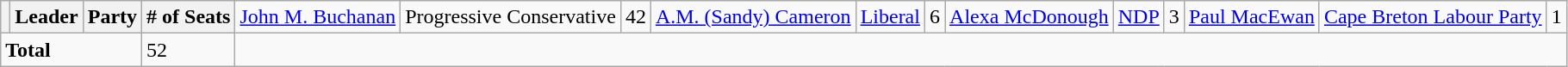<table class="wikitable">
<tr>
<th></th>
<th>Leader</th>
<th>Party</th>
<th># of Seats<br></th>
<td><a href='#'>John M. Buchanan</a></td>
<td>Progressive Conservative</td>
<td>42<br></td>
<td><a href='#'>A.M. (Sandy) Cameron</a></td>
<td><a href='#'>Liberal</a></td>
<td>6<br></td>
<td><a href='#'>Alexa McDonough</a></td>
<td><a href='#'>NDP</a></td>
<td>3<br></td>
<td><a href='#'>Paul MacEwan</a></td>
<td><a href='#'>Cape Breton Labour Party</a></td>
<td>1</td>
</tr>
<tr>
<td colspan="3"><strong>Total</strong></td>
<td>52</td>
</tr>
</table>
